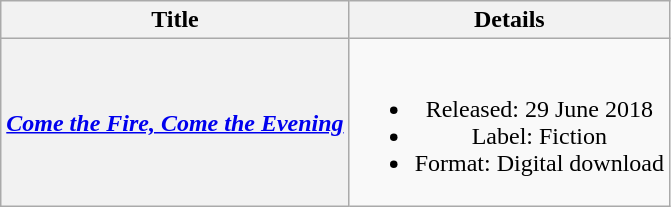<table class="wikitable plainrowheaders" style="text-align:center;" border="1">
<tr>
<th scope="col">Title</th>
<th scope="col">Details</th>
</tr>
<tr>
<th scope="row"><em><a href='#'>Come the Fire, Come the Evening</a></em></th>
<td><br><ul><li>Released: 29 June 2018</li><li>Label: Fiction</li><li>Format: Digital download</li></ul></td>
</tr>
</table>
